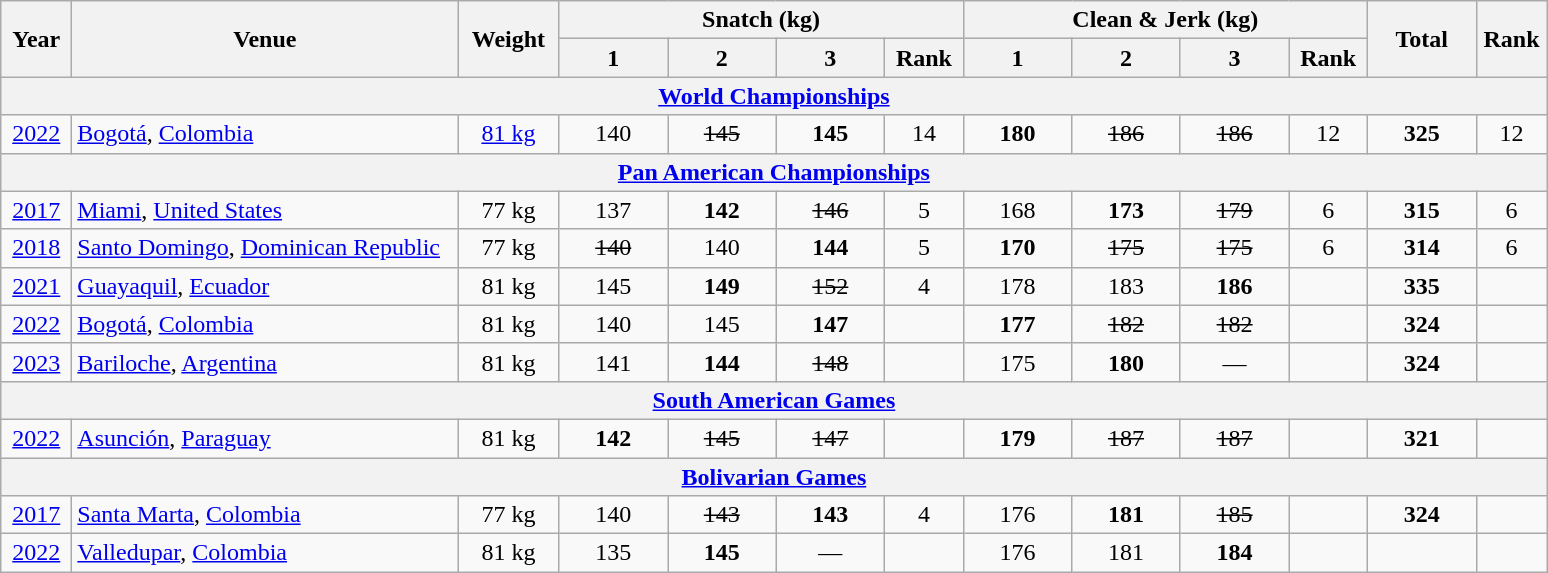<table class = "wikitable" style="text-align:center;">
<tr>
<th rowspan=2 width=40>Year</th>
<th rowspan=2 width=250>Venue</th>
<th rowspan=2 width=60>Weight</th>
<th colspan=4>Snatch (kg)</th>
<th colspan=4>Clean & Jerk (kg)</th>
<th rowspan=2 width=65>Total</th>
<th rowspan=2 width=40>Rank</th>
</tr>
<tr>
<th width=65>1</th>
<th width=65>2</th>
<th width=65>3</th>
<th width=45>Rank</th>
<th width=65>1</th>
<th width=65>2</th>
<th width=65>3</th>
<th width=45>Rank</th>
</tr>
<tr>
<th colspan=13><a href='#'>World Championships</a></th>
</tr>
<tr>
<td><a href='#'>2022</a></td>
<td align=left> <a href='#'>Bogotá</a>, <a href='#'>Colombia</a></td>
<td><a href='#'>81 kg</a></td>
<td>140</td>
<td><s>145</s></td>
<td><strong>145</strong></td>
<td>14</td>
<td><strong>180</strong></td>
<td><s>186</s></td>
<td><s>186</s></td>
<td>12</td>
<td><strong>325</strong></td>
<td>12</td>
</tr>
<tr>
<th colspan=13><a href='#'>Pan American Championships</a></th>
</tr>
<tr>
<td><a href='#'>2017</a></td>
<td align=left> <a href='#'>Miami</a>, <a href='#'>United States</a></td>
<td>77 kg</td>
<td>137</td>
<td><strong>142</strong></td>
<td><s>146</s></td>
<td>5</td>
<td>168</td>
<td><strong>173</strong></td>
<td><s>179</s></td>
<td>6</td>
<td><strong>315</strong></td>
<td>6</td>
</tr>
<tr>
<td><a href='#'>2018</a></td>
<td align=left> <a href='#'>Santo Domingo</a>, <a href='#'>Dominican Republic</a></td>
<td>77 kg</td>
<td><s>140</s></td>
<td>140</td>
<td><strong>144</strong></td>
<td>5</td>
<td><strong>170</strong></td>
<td><s>175</s></td>
<td><s>175</s></td>
<td>6</td>
<td><strong>314</strong></td>
<td>6</td>
</tr>
<tr>
<td><a href='#'>2021</a></td>
<td align=left> <a href='#'>Guayaquil</a>, <a href='#'>Ecuador</a></td>
<td>81 kg</td>
<td>145</td>
<td><strong>149</strong></td>
<td><s>152</s></td>
<td>4</td>
<td>178</td>
<td>183</td>
<td><strong>186</strong></td>
<td></td>
<td><strong>335</strong></td>
<td></td>
</tr>
<tr>
<td><a href='#'>2022</a></td>
<td align=left> <a href='#'>Bogotá</a>, <a href='#'>Colombia</a></td>
<td>81 kg</td>
<td>140</td>
<td>145</td>
<td><strong>147</strong></td>
<td></td>
<td><strong>177</strong></td>
<td><s>182</s></td>
<td><s>182</s></td>
<td></td>
<td><strong>324</strong></td>
<td></td>
</tr>
<tr>
<td><a href='#'>2023</a></td>
<td align=left> <a href='#'>Bariloche</a>, <a href='#'>Argentina</a></td>
<td>81 kg</td>
<td>141</td>
<td><strong>144</strong></td>
<td><s>148</s></td>
<td></td>
<td>175</td>
<td><strong>180</strong></td>
<td>—</td>
<td></td>
<td><strong>324</strong></td>
<td></td>
</tr>
<tr>
<th colspan=13><a href='#'>South American Games</a></th>
</tr>
<tr>
<td><a href='#'>2022</a></td>
<td align=left> <a href='#'>Asunción</a>, <a href='#'>Paraguay</a></td>
<td>81 kg</td>
<td><strong>142</strong></td>
<td><s>145</s></td>
<td><s>147</s></td>
<td></td>
<td><strong>179</strong></td>
<td><s>187</s></td>
<td><s>187</s></td>
<td></td>
<td><strong>321</strong></td>
<td></td>
</tr>
<tr>
<th colspan=13><a href='#'>Bolivarian Games</a></th>
</tr>
<tr>
<td><a href='#'>2017</a></td>
<td align=left> <a href='#'>Santa Marta</a>, <a href='#'>Colombia</a></td>
<td>77 kg</td>
<td>140</td>
<td><s>143</s></td>
<td><strong>143</strong></td>
<td>4</td>
<td>176</td>
<td><strong>181</strong></td>
<td><s>185</s></td>
<td></td>
<td><strong>324</strong></td>
<td></td>
</tr>
<tr>
<td><a href='#'>2022</a></td>
<td align=left> <a href='#'>Valledupar</a>, <a href='#'>Colombia</a></td>
<td>81 kg</td>
<td>135</td>
<td><strong>145</strong></td>
<td>—</td>
<td></td>
<td>176</td>
<td>181</td>
<td><strong>184</strong></td>
<td></td>
<td></td>
<td></td>
</tr>
</table>
